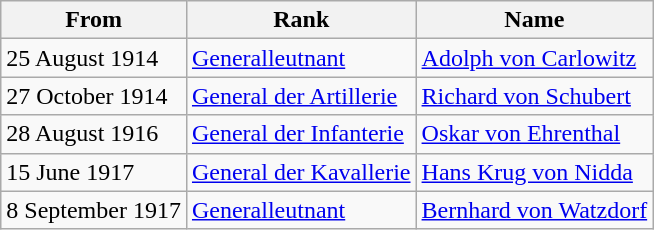<table class="wikitable">
<tr>
<th>From</th>
<th>Rank</th>
<th>Name</th>
</tr>
<tr>
<td>25 August 1914</td>
<td><a href='#'>Generalleutnant</a></td>
<td><a href='#'>Adolph von Carlowitz</a></td>
</tr>
<tr>
<td>27 October 1914</td>
<td><a href='#'>General der Artillerie</a></td>
<td><a href='#'>Richard von Schubert</a></td>
</tr>
<tr>
<td>28 August 1916</td>
<td><a href='#'>General der Infanterie</a></td>
<td><a href='#'>Oskar von Ehrenthal</a></td>
</tr>
<tr>
<td>15 June 1917</td>
<td><a href='#'>General der Kavallerie</a></td>
<td><a href='#'>Hans Krug von Nidda</a></td>
</tr>
<tr>
<td>8 September 1917</td>
<td><a href='#'>Generalleutnant</a></td>
<td><a href='#'>Bernhard von Watzdorf</a></td>
</tr>
</table>
